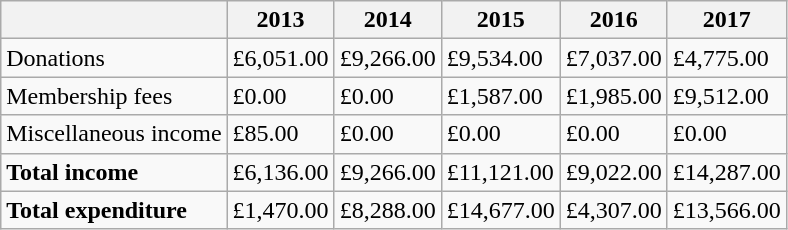<table class="wikitable">
<tr>
<th></th>
<th>2013</th>
<th>2014</th>
<th>2015</th>
<th>2016</th>
<th>2017</th>
</tr>
<tr>
<td>Donations</td>
<td>£6,051.00</td>
<td>£9,266.00</td>
<td>£9,534.00</td>
<td>£7,037.00</td>
<td>£4,775.00</td>
</tr>
<tr>
<td>Membership fees</td>
<td>£0.00</td>
<td>£0.00</td>
<td>£1,587.00</td>
<td>£1,985.00</td>
<td>£9,512.00</td>
</tr>
<tr>
<td>Miscellaneous income</td>
<td>£85.00</td>
<td>£0.00</td>
<td>£0.00</td>
<td>£0.00</td>
<td>£0.00</td>
</tr>
<tr>
<td><strong>Total income</strong></td>
<td>£6,136.00</td>
<td>£9,266.00</td>
<td>£11,121.00</td>
<td>£9,022.00</td>
<td>£14,287.00</td>
</tr>
<tr>
<td><strong>Total expenditure</strong></td>
<td>£1,470.00</td>
<td>£8,288.00</td>
<td>£14,677.00</td>
<td>£4,307.00</td>
<td>£13,566.00</td>
</tr>
</table>
